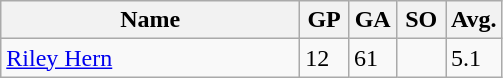<table class="wikitable">
<tr>
<th style="width:12em">Name</th>
<th width=25>GP</th>
<th width=25>GA</th>
<th width=25>SO</th>
<th width=25>Avg.</th>
</tr>
<tr>
<td><a href='#'>Riley Hern</a></td>
<td>12</td>
<td>61</td>
<td></td>
<td>5.1</td>
</tr>
</table>
